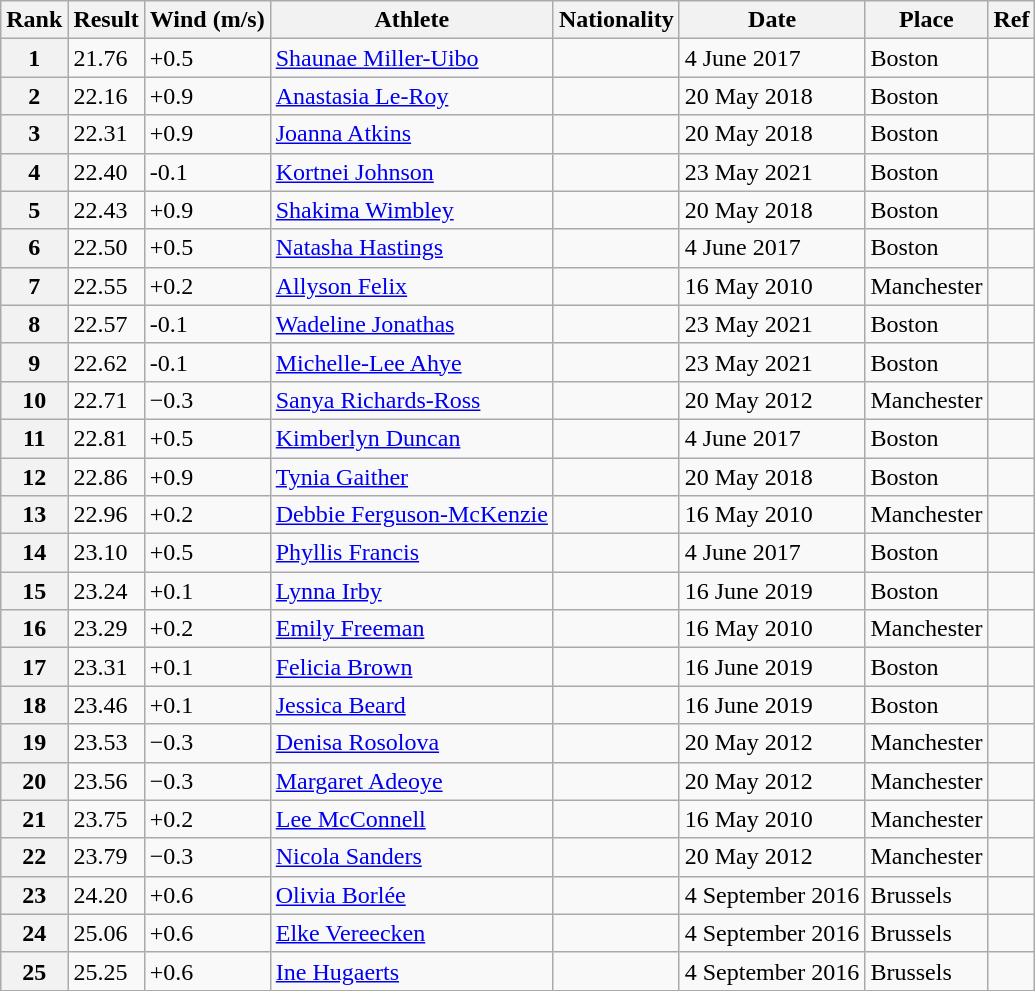<table class="wikitable">
<tr>
<th>Rank</th>
<th>Result</th>
<th>Wind (m/s)</th>
<th>Athlete</th>
<th>Nationality</th>
<th>Date</th>
<th>Place</th>
<th>Ref</th>
</tr>
<tr>
<th>1</th>
<td>21.76</td>
<td>+0.5</td>
<td><a href='#'>Shaunae Miller-Uibo</a></td>
<td></td>
<td>4 June 2017</td>
<td>Boston</td>
<td></td>
</tr>
<tr>
<th>2</th>
<td>22.16</td>
<td>+0.9</td>
<td><a href='#'>Anastasia Le-Roy</a></td>
<td></td>
<td>20 May 2018</td>
<td>Boston</td>
<td></td>
</tr>
<tr>
<th>3</th>
<td>22.31</td>
<td>+0.9</td>
<td><a href='#'>Joanna Atkins</a></td>
<td></td>
<td>20 May 2018</td>
<td>Boston</td>
<td></td>
</tr>
<tr>
<th>4</th>
<td>22.40</td>
<td>-0.1</td>
<td><a href='#'>Kortnei Johnson</a></td>
<td></td>
<td>23 May 2021</td>
<td>Boston</td>
<td></td>
</tr>
<tr>
<th>5</th>
<td>22.43</td>
<td>+0.9</td>
<td><a href='#'>Shakima Wimbley</a></td>
<td></td>
<td>20 May 2018</td>
<td>Boston</td>
<td></td>
</tr>
<tr>
<th>6</th>
<td>22.50</td>
<td>+0.5</td>
<td><a href='#'>Natasha Hastings</a></td>
<td></td>
<td>4 June 2017</td>
<td>Boston</td>
<td></td>
</tr>
<tr>
<th>7</th>
<td>22.55</td>
<td>+0.2</td>
<td><a href='#'>Allyson Felix</a></td>
<td></td>
<td>16 May 2010</td>
<td>Manchester</td>
<td></td>
</tr>
<tr>
<th>8</th>
<td>22.57</td>
<td>-0.1</td>
<td><a href='#'>Wadeline Jonathas</a></td>
<td></td>
<td>23 May 2021</td>
<td>Boston</td>
<td></td>
</tr>
<tr>
<th>9</th>
<td>22.62</td>
<td>-0.1</td>
<td><a href='#'>Michelle-Lee Ahye</a></td>
<td></td>
<td>23 May 2021</td>
<td>Boston</td>
<td></td>
</tr>
<tr>
<th>10</th>
<td>22.71</td>
<td>−0.3</td>
<td><a href='#'>Sanya Richards-Ross</a></td>
<td></td>
<td>20 May 2012</td>
<td>Manchester</td>
<td></td>
</tr>
<tr>
<th>11</th>
<td>22.81</td>
<td>+0.5</td>
<td><a href='#'>Kimberlyn Duncan</a></td>
<td></td>
<td>4 June 2017</td>
<td>Boston</td>
<td></td>
</tr>
<tr>
<th>12</th>
<td>22.86</td>
<td>+0.9</td>
<td><a href='#'>Tynia Gaither</a></td>
<td></td>
<td>20 May 2018</td>
<td>Boston</td>
<td></td>
</tr>
<tr>
<th>13</th>
<td>22.96</td>
<td>+0.2</td>
<td><a href='#'>Debbie Ferguson-McKenzie</a></td>
<td></td>
<td>16 May 2010</td>
<td>Manchester</td>
<td></td>
</tr>
<tr>
<th>14</th>
<td>23.10</td>
<td>+0.5</td>
<td><a href='#'>Phyllis Francis</a></td>
<td></td>
<td>4 June 2017</td>
<td>Boston</td>
<td></td>
</tr>
<tr>
<th>15</th>
<td>23.24</td>
<td>+0.1</td>
<td><a href='#'>Lynna Irby</a></td>
<td></td>
<td>16 June 2019</td>
<td>Boston</td>
<td></td>
</tr>
<tr>
<th>16</th>
<td>23.29</td>
<td>+0.2</td>
<td><a href='#'>Emily Freeman</a></td>
<td></td>
<td>16 May 2010</td>
<td>Manchester</td>
<td></td>
</tr>
<tr>
<th>17</th>
<td>23.31</td>
<td>+0.1</td>
<td><a href='#'>Felicia Brown</a></td>
<td></td>
<td>16 June 2019</td>
<td>Boston</td>
<td></td>
</tr>
<tr>
<th>18</th>
<td>23.46</td>
<td>+0.1</td>
<td><a href='#'>Jessica Beard</a></td>
<td></td>
<td>16 June 2019</td>
<td>Boston</td>
<td></td>
</tr>
<tr>
<th>19</th>
<td>23.53</td>
<td>−0.3</td>
<td><a href='#'>Denisa Rosolova</a></td>
<td></td>
<td>20 May 2012</td>
<td>Manchester</td>
<td></td>
</tr>
<tr>
<th>20</th>
<td>23.56</td>
<td>−0.3</td>
<td><a href='#'>Margaret Adeoye</a></td>
<td></td>
<td>20 May 2012</td>
<td>Manchester</td>
<td></td>
</tr>
<tr>
<th>21</th>
<td>23.75</td>
<td>+0.2</td>
<td><a href='#'>Lee McConnell</a></td>
<td></td>
<td>16 May 2010</td>
<td>Manchester</td>
<td></td>
</tr>
<tr>
<th>22</th>
<td>23.79</td>
<td>−0.3</td>
<td><a href='#'>Nicola Sanders</a></td>
<td></td>
<td>20 May 2012</td>
<td>Manchester</td>
<td></td>
</tr>
<tr>
<th>23</th>
<td>24.20</td>
<td>+0.6</td>
<td><a href='#'>Olivia Borlée</a></td>
<td></td>
<td>4 September 2016</td>
<td>Brussels</td>
<td></td>
</tr>
<tr>
<th>24</th>
<td>25.06</td>
<td>+0.6</td>
<td><a href='#'>Elke Vereecken</a></td>
<td></td>
<td>4 September 2016</td>
<td>Brussels</td>
<td></td>
</tr>
<tr>
<th>25</th>
<td>25.25</td>
<td>+0.6</td>
<td><a href='#'>Ine Hugaerts</a></td>
<td></td>
<td>4 September 2016</td>
<td>Brussels</td>
<td></td>
</tr>
</table>
